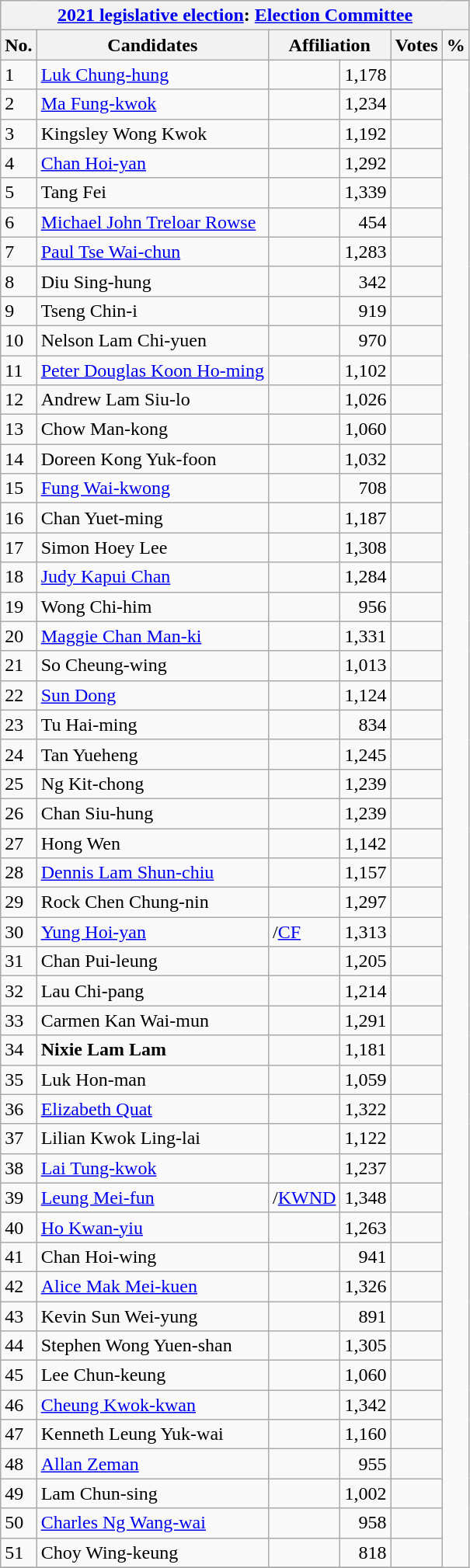<table class="wikitable sortable">
<tr>
<td colspan="6" style="background-color:#f2f2f2;margin-bottom:-1px;border:1px solid #aaa;padding:.2em .4em;margin-left:auto;margin-right:auto;text-align:center"><strong><a href='#'>2021 legislative election</a>: <a href='#'>Election Committee</a></strong></td>
</tr>
<tr>
<th>No.</th>
<th colspan=1>Candidates</th>
<th colspan=2>Affiliation</th>
<th>Votes</th>
<th>%</th>
</tr>
<tr>
<td>1</td>
<td><a href='#'>Luk Chung-hung</a></td>
<td></td>
<td align=right>1,178</td>
<td align=right></td>
</tr>
<tr>
<td>2</td>
<td><a href='#'>Ma Fung-kwok</a></td>
<td></td>
<td align=right>1,234</td>
<td align=right></td>
</tr>
<tr>
<td>3</td>
<td>Kingsley Wong Kwok</td>
<td></td>
<td align=right>1,192</td>
<td align=right></td>
</tr>
<tr>
<td>4</td>
<td><a href='#'>Chan Hoi-yan</a></td>
<td></td>
<td align=right>1,292</td>
<td align=right></td>
</tr>
<tr>
<td>5</td>
<td>Tang Fei</td>
<td></td>
<td align=right>1,339</td>
<td align=right></td>
</tr>
<tr>
<td>6</td>
<td><a href='#'>Michael John Treloar Rowse</a></td>
<td></td>
<td align=right>454</td>
<td align=right></td>
</tr>
<tr>
<td>7</td>
<td><a href='#'>Paul Tse Wai-chun</a></td>
<td></td>
<td align=right>1,283</td>
<td align=right></td>
</tr>
<tr>
<td>8</td>
<td>Diu Sing-hung</td>
<td></td>
<td align=right>342</td>
<td align=right></td>
</tr>
<tr>
<td>9</td>
<td>Tseng Chin-i</td>
<td></td>
<td align=right>919</td>
<td align=right></td>
</tr>
<tr>
<td>10</td>
<td>Nelson Lam Chi-yuen</td>
<td></td>
<td align=right>970</td>
<td align=right></td>
</tr>
<tr>
<td>11</td>
<td><a href='#'>Peter Douglas Koon Ho-ming</a></td>
<td></td>
<td align=right>1,102</td>
<td align=right></td>
</tr>
<tr>
<td>12</td>
<td>Andrew Lam Siu-lo</td>
<td></td>
<td align=right>1,026</td>
<td align=right></td>
</tr>
<tr>
<td>13</td>
<td>Chow Man-kong</td>
<td></td>
<td align=right>1,060</td>
<td align=right></td>
</tr>
<tr>
<td>14</td>
<td>Doreen Kong Yuk-foon</td>
<td></td>
<td align=right>1,032</td>
<td align=right></td>
</tr>
<tr>
<td>15</td>
<td><a href='#'>Fung Wai-kwong</a></td>
<td></td>
<td align="right">708</td>
<td align="right"></td>
</tr>
<tr>
<td>16</td>
<td>Chan Yuet-ming</td>
<td></td>
<td align=right>1,187</td>
<td align=right></td>
</tr>
<tr>
<td>17</td>
<td>Simon Hoey Lee</td>
<td></td>
<td align=right>1,308</td>
<td align=right></td>
</tr>
<tr>
<td>18</td>
<td><a href='#'>Judy Kapui Chan</a></td>
<td></td>
<td align="right">1,284</td>
<td align="right"></td>
</tr>
<tr>
<td>19</td>
<td>Wong Chi-him</td>
<td></td>
<td align="right">956</td>
<td align="right"></td>
</tr>
<tr>
<td>20</td>
<td><a href='#'>Maggie Chan Man-ki</a></td>
<td></td>
<td align="right">1,331</td>
<td align="right"></td>
</tr>
<tr>
<td>21</td>
<td>So Cheung-wing</td>
<td></td>
<td align="right">1,013</td>
<td align="right"></td>
</tr>
<tr>
<td>22</td>
<td><a href='#'>Sun Dong</a></td>
<td></td>
<td align="right">1,124</td>
<td align="right"></td>
</tr>
<tr>
<td>23</td>
<td>Tu Hai-ming</td>
<td></td>
<td align="right">834</td>
<td align="right"></td>
</tr>
<tr>
<td>24</td>
<td>Tan Yueheng</td>
<td></td>
<td align="right">1,245</td>
<td align="right"></td>
</tr>
<tr>
<td>25</td>
<td>Ng Kit-chong</td>
<td></td>
<td align="right">1,239</td>
<td align="right"></td>
</tr>
<tr>
<td>26</td>
<td>Chan Siu-hung</td>
<td></td>
<td align=right>1,239</td>
<td align=right></td>
</tr>
<tr>
<td>27</td>
<td>Hong Wen</td>
<td></td>
<td align="right">1,142</td>
<td align="right"></td>
</tr>
<tr>
<td>28</td>
<td><a href='#'>Dennis Lam Shun-chiu</a></td>
<td></td>
<td align=right>1,157</td>
<td align=right></td>
</tr>
<tr>
<td>29</td>
<td>Rock Chen Chung-nin</td>
<td></td>
<td align=right>1,297</td>
<td align=right></td>
</tr>
<tr>
<td>30</td>
<td><a href='#'>Yung Hoi-yan</a></td>
<td>/<a href='#'>CF</a></td>
<td align="right">1,313</td>
<td align="right"></td>
</tr>
<tr>
<td>31</td>
<td>Chan Pui-leung</td>
<td></td>
<td align="right">1,205</td>
<td align="right"></td>
</tr>
<tr>
<td>32</td>
<td>Lau Chi-pang</td>
<td></td>
<td align="right">1,214</td>
<td align="right"></td>
</tr>
<tr>
<td>33</td>
<td>Carmen Kan Wai-mun</td>
<td></td>
<td align="right">1,291</td>
<td align="right"></td>
</tr>
<tr>
<td>34</td>
<td><strong>Nixie Lam Lam</strong></td>
<td></td>
<td align="right">1,181</td>
<td align="right"></td>
</tr>
<tr>
<td>35</td>
<td>Luk Hon-man</td>
<td></td>
<td align="right">1,059</td>
<td align="right"></td>
</tr>
<tr>
<td>36</td>
<td><a href='#'>Elizabeth Quat</a></td>
<td></td>
<td align="right">1,322</td>
<td align="right"></td>
</tr>
<tr>
<td>37</td>
<td>Lilian Kwok Ling-lai</td>
<td></td>
<td align="right">1,122</td>
<td align="right"></td>
</tr>
<tr>
<td>38</td>
<td><a href='#'>Lai Tung-kwok</a></td>
<td></td>
<td align="right">1,237</td>
<td align="right"></td>
</tr>
<tr>
<td>39</td>
<td><a href='#'>Leung Mei-fun</a></td>
<td>/<a href='#'>KWND</a></td>
<td align="right">1,348</td>
<td align="right"></td>
</tr>
<tr>
<td>40</td>
<td><a href='#'>Ho Kwan-yiu</a></td>
<td></td>
<td align="right">1,263</td>
<td align="right"></td>
</tr>
<tr>
<td>41</td>
<td>Chan Hoi-wing</td>
<td></td>
<td align="right">941</td>
<td align="right"></td>
</tr>
<tr>
<td>42</td>
<td><a href='#'>Alice Mak Mei-kuen</a></td>
<td></td>
<td align="right">1,326</td>
<td align="right"></td>
</tr>
<tr>
<td>43</td>
<td>Kevin Sun Wei-yung</td>
<td></td>
<td align="right">891</td>
<td align="right"></td>
</tr>
<tr>
<td>44</td>
<td>Stephen Wong Yuen-shan</td>
<td></td>
<td align="right">1,305</td>
<td align="right"></td>
</tr>
<tr>
<td>45</td>
<td>Lee Chun-keung</td>
<td></td>
<td align="right">1,060</td>
<td align="right"></td>
</tr>
<tr>
<td>46</td>
<td><a href='#'>Cheung Kwok-kwan</a></td>
<td></td>
<td align="right">1,342</td>
<td align="right"></td>
</tr>
<tr>
<td>47</td>
<td>Kenneth Leung Yuk-wai</td>
<td></td>
<td align="right">1,160</td>
<td align="right"></td>
</tr>
<tr>
<td>48</td>
<td><a href='#'>Allan Zeman</a></td>
<td></td>
<td align="right">955</td>
<td align="right"></td>
</tr>
<tr>
<td>49</td>
<td>Lam Chun-sing</td>
<td></td>
<td align="right">1,002</td>
<td align="right"></td>
</tr>
<tr>
<td>50</td>
<td><a href='#'>Charles Ng Wang-wai</a></td>
<td></td>
<td align=right>958</td>
<td align=right></td>
</tr>
<tr>
<td>51</td>
<td>Choy Wing-keung</td>
<td></td>
<td align="right">818</td>
<td align="right"></td>
</tr>
<tr>
</tr>
</table>
